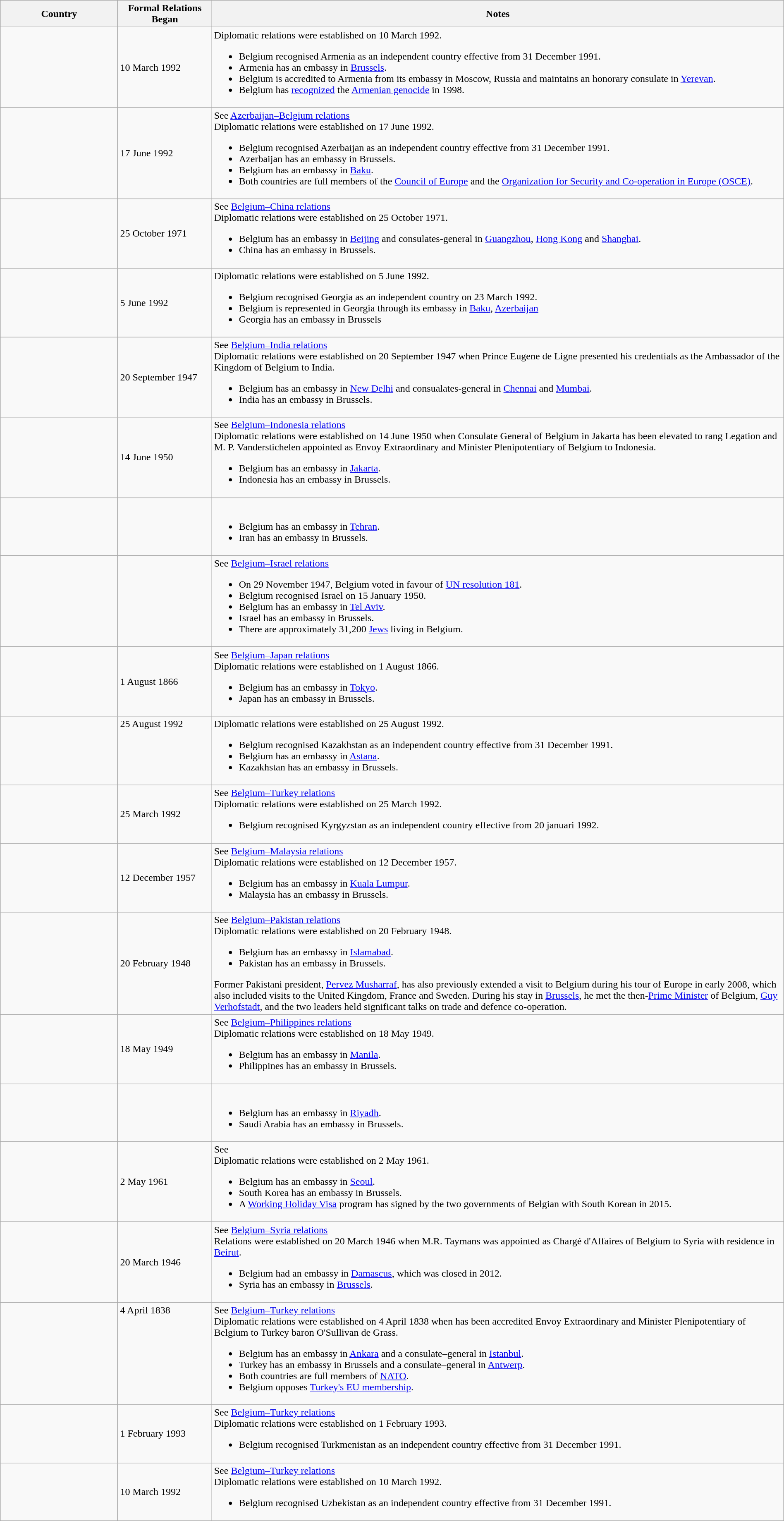<table class="wikitable sortable" border="1" style="width:100%; margin:auto;">
<tr>
<th width="15%">Country</th>
<th width="12%">Formal Relations Began</th>
<th>Notes</th>
</tr>
<tr -valign="top">
<td></td>
<td>10 March 1992</td>
<td>Diplomatic relations were established on 10 March 1992.<br><ul><li>Belgium recognised Armenia as an independent country effective from 31 December 1991.</li><li>Armenia has an embassy in <a href='#'>Brussels</a>.</li><li>Belgium is accredited to Armenia from its embassy in Moscow, Russia and maintains an honorary consulate in <a href='#'>Yerevan</a>.</li><li>Belgium has <a href='#'>recognized</a> the <a href='#'>Armenian genocide</a> in 1998.</li></ul></td>
</tr>
<tr -valign="top">
<td></td>
<td>17 June 1992</td>
<td>See <a href='#'>Azerbaijan–Belgium relations</a><br>Diplomatic relations were established on 17 June 1992.<ul><li>Belgium recognised Azerbaijan as an independent country effective from 31 December 1991.</li><li>Azerbaijan has an embassy in Brussels.</li><li>Belgium has an embassy in <a href='#'>Baku</a>.</li><li>Both countries are full members of the <a href='#'>Council of Europe</a> and the <a href='#'>Organization for Security and Co-operation in Europe (OSCE)</a>.</li></ul></td>
</tr>
<tr -valign="top">
<td></td>
<td>25 October 1971</td>
<td>See <a href='#'>Belgium–China relations</a><br>Diplomatic relations were established on 25 October 1971.<ul><li>Belgium has an embassy in <a href='#'>Beijing</a> and consulates-general in <a href='#'>Guangzhou</a>, <a href='#'>Hong Kong</a> and <a href='#'>Shanghai</a>.</li><li>China has an embassy in Brussels.</li></ul></td>
</tr>
<tr -valign="top">
<td></td>
<td>5 June 1992</td>
<td>Diplomatic relations were established on 5 June 1992.<br><ul><li>Belgium recognised Georgia as an independent country on 23 March 1992.</li><li>Belgium is represented in Georgia through its embassy in <a href='#'>Baku</a>, <a href='#'>Azerbaijan</a></li><li>Georgia has an embassy in Brussels</li></ul></td>
</tr>
<tr -valign="top">
<td></td>
<td>20 September 1947</td>
<td>See <a href='#'>Belgium–India relations</a><br>Diplomatic relations were established on 20 September 1947 when Prince Eugene de Ligne presented his credentials as the Ambassador of the Kingdom of Belgium to India.<ul><li>Belgium has an embassy in <a href='#'>New Delhi</a> and consualates-general in <a href='#'>Chennai</a> and <a href='#'>Mumbai</a>.</li><li>India has an embassy in Brussels.</li></ul></td>
</tr>
<tr -valign="top">
<td></td>
<td>14 June 1950</td>
<td>See <a href='#'>Belgium–Indonesia relations</a><br>Diplomatic relations were established on 14 June 1950 when Consulate General of Belgium in Jakarta has been elevated to rang Legation and M. P. Vanderstichelen appointed as Envoy Extraordinary and Minister Plenipotentiary of Belgium to Indonesia.<ul><li>Belgium has an embassy in <a href='#'>Jakarta</a>.</li><li>Indonesia has an embassy in Brussels.</li></ul></td>
</tr>
<tr valign="top">
<td></td>
<td></td>
<td><br><ul><li>Belgium has an embassy in <a href='#'>Tehran</a>.</li><li>Iran has an embassy in Brussels.</li></ul></td>
</tr>
<tr -valign="top">
<td></td>
<td></td>
<td>See <a href='#'>Belgium–Israel relations</a><br><ul><li>On 29 November 1947, Belgium voted in favour of <a href='#'>UN resolution 181</a>.</li><li>Belgium recognised Israel on 15 January 1950.</li><li>Belgium has an embassy in <a href='#'>Tel Aviv</a>.</li><li>Israel has an embassy in Brussels.</li><li>There are approximately 31,200 <a href='#'>Jews</a> living in Belgium.</li></ul></td>
</tr>
<tr -valign="top">
<td></td>
<td>1 August 1866</td>
<td>See <a href='#'>Belgium–Japan relations</a><br>Diplomatic relations were established on 1 August 1866.<ul><li>Belgium has an embassy in <a href='#'>Tokyo</a>.</li><li>Japan has an embassy in Brussels.</li></ul></td>
</tr>
<tr - valign="top">
<td></td>
<td>25 August 1992</td>
<td>Diplomatic relations were established on 25 August 1992.<br><ul><li>Belgium recognised Kazakhstan as an independent country effective from 31 December 1991.</li><li>Belgium has an embassy in <a href='#'>Astana</a>.</li><li>Kazakhstan has an embassy in Brussels.</li></ul></td>
</tr>
<tr -valign="top">
<td></td>
<td>25 March 1992</td>
<td>See <a href='#'>Belgium–Turkey relations</a><br>Diplomatic relations were established on 25 March 1992.<ul><li>Belgium recognised Kyrgyzstan as an independent country effective from 20 januari 1992.</li></ul></td>
</tr>
<tr -valign="top">
<td></td>
<td>12 December 1957</td>
<td>See <a href='#'>Belgium–Malaysia relations</a><br>Diplomatic relations were established on 12 December 1957.<ul><li>Belgium has an embassy in <a href='#'>Kuala Lumpur</a>.</li><li>Malaysia has an embassy in Brussels.</li></ul></td>
</tr>
<tr -valign="top">
<td></td>
<td>20 February 1948</td>
<td>See <a href='#'>Belgium–Pakistan relations</a><br>Diplomatic relations were established on 20 February 1948.<ul><li>Belgium has an embassy in <a href='#'>Islamabad</a>.</li><li>Pakistan has an embassy in Brussels.</li></ul>Former Pakistani president, <a href='#'>Pervez Musharraf</a>, has also previously extended a visit to Belgium during his tour of Europe in early 2008, which also included visits to the United Kingdom, France and Sweden. During his stay in <a href='#'>Brussels</a>, he met the then-<a href='#'>Prime Minister</a> of Belgium, <a href='#'>Guy Verhofstadt</a>, and the two leaders held significant talks on trade and defence co-operation. </td>
</tr>
<tr -valign="top">
<td></td>
<td>18 May 1949</td>
<td>See <a href='#'>Belgium–Philippines relations</a><br>Diplomatic relations were established on 18 May 1949.<ul><li>Belgium has an embassy in <a href='#'>Manila</a>.</li><li>Philippines has an embassy in Brussels.</li></ul></td>
</tr>
<tr valign="top">
<td></td>
<td></td>
<td><br><ul><li>Belgium has an embassy in <a href='#'>Riyadh</a>.</li><li>Saudi Arabia has an embassy in Brussels.</li></ul></td>
</tr>
<tr -valign="top">
<td></td>
<td>2 May 1961</td>
<td>See <br>Diplomatic relations were established on 2 May 1961.<ul><li>Belgium has an embassy in <a href='#'>Seoul</a>.</li><li>South Korea has an embassy in Brussels.</li><li>A <a href='#'>Working Holiday Visa</a> program has signed by the two governments of Belgian with South Korean in 2015.</li></ul></td>
</tr>
<tr -valign="top">
<td></td>
<td>20 March 1946</td>
<td>See <a href='#'>Belgium–Syria relations</a><br>Relations were established on 20 March 1946 when M.R. Taymans was appointed as Chargé d'Affaires of Belgium to Syria with residence in <a href='#'>Beirut</a>.<ul><li>Belgium had an embassy in <a href='#'>Damascus</a>, which was closed in 2012.</li><li>Syria has an embassy in <a href='#'>Brussels</a>.</li></ul></td>
</tr>
<tr valign="top">
<td></td>
<td>4 April 1838</td>
<td>See <a href='#'>Belgium–Turkey relations</a><br>Diplomatic relations were established on 4 April 1838 when has been accredited Envoy Extraordinary and Minister Plenipotentiary of Belgium to Turkey baron O'Sullivan de Grass.<ul><li>Belgium has an embassy in <a href='#'>Ankara</a> and a consulate–general in <a href='#'>Istanbul</a>.</li><li>Turkey has an embassy in Brussels and a consulate–general in <a href='#'>Antwerp</a>.</li><li>Both countries are full members of <a href='#'>NATO</a>.</li><li>Belgium opposes <a href='#'>Turkey's EU membership</a>.</li></ul></td>
</tr>
<tr -valign="top">
<td></td>
<td>1 February 1993</td>
<td>See <a href='#'>Belgium–Turkey relations</a><br>Diplomatic relations were established on 1 February 1993.<ul><li>Belgium recognised Turkmenistan as an independent country effective from 31 December 1991.</li></ul></td>
</tr>
<tr -valign="top">
<td></td>
<td>10 March 1992</td>
<td>See <a href='#'>Belgium–Turkey relations</a><br>Diplomatic relations were established on 10 March 1992.<ul><li>Belgium recognised Uzbekistan as an independent country effective from 31 December 1991.</li></ul></td>
</tr>
</table>
